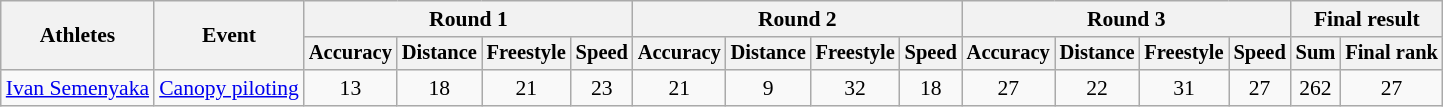<table class=wikitable style="font-size:90%">
<tr>
<th rowspan="2">Athletes</th>
<th rowspan="2">Event</th>
<th colspan="4">Round 1</th>
<th colspan="4">Round 2</th>
<th colspan="4">Round 3</th>
<th colspan="2">Final result</th>
</tr>
<tr style="font-size:95%">
<th>Accuracy</th>
<th>Distance</th>
<th>Freestyle</th>
<th>Speed</th>
<th>Accuracy</th>
<th>Distance</th>
<th>Freestyle</th>
<th>Speed</th>
<th>Accuracy</th>
<th>Distance</th>
<th>Freestyle</th>
<th>Speed</th>
<th>Sum</th>
<th>Final rank</th>
</tr>
<tr align=center>
<td align=left><a href='#'>Ivan Semenyaka</a></td>
<td align=left><a href='#'>Canopy piloting</a></td>
<td>13</td>
<td>18</td>
<td>21</td>
<td>23</td>
<td>21</td>
<td>9</td>
<td>32</td>
<td>18</td>
<td>27</td>
<td>22</td>
<td>31</td>
<td>27</td>
<td>262</td>
<td>27</td>
</tr>
</table>
